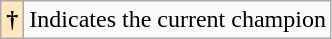<table class="wikitable sortable">
<tr>
<th style="background-color:#FFE6BD">†</th>
<td>Indicates the current champion</td>
</tr>
</table>
